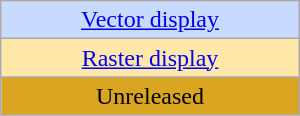<table class="wikitable" border="1" width="200">
<tr bgcolor="#C9DAFF" align="center">
<td><a href='#'>Vector display</a></td>
</tr>
<tr bgcolor="#FFE8A9" align="center">
<td><a href='#'>Raster display</a></td>
</tr>
<tr bgcolor="#DAA520" align="center">
<td>Unreleased</td>
</tr>
</table>
